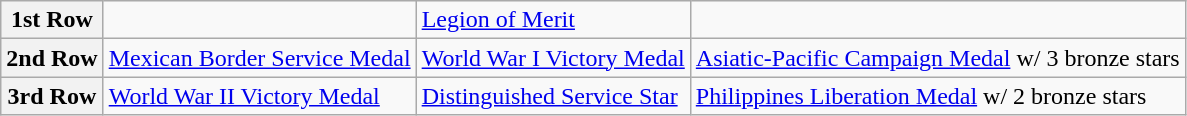<table class="wikitable">
<tr>
<th>1st Row</th>
<td></td>
<td><a href='#'>Legion of Merit</a></td>
<td></td>
</tr>
<tr>
<th>2nd Row</th>
<td><a href='#'>Mexican Border Service Medal</a></td>
<td><a href='#'>World War I Victory Medal</a></td>
<td><a href='#'>Asiatic-Pacific Campaign Medal</a> w/ 3 bronze stars</td>
</tr>
<tr>
<th>3rd Row</th>
<td><a href='#'>World War II Victory Medal</a></td>
<td><a href='#'>Distinguished Service Star</a></td>
<td><a href='#'>Philippines Liberation Medal</a> w/ 2 bronze stars</td>
</tr>
</table>
